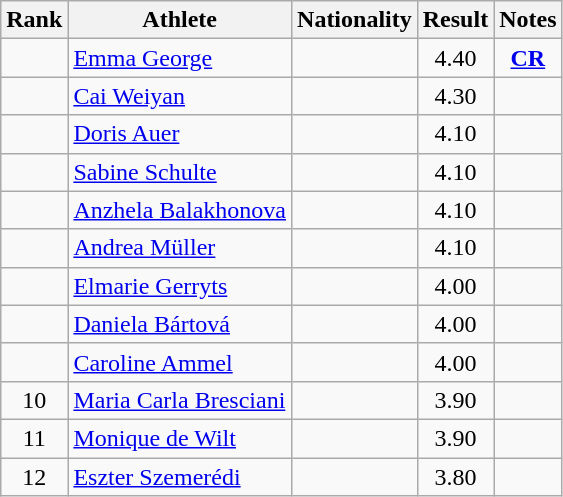<table class="wikitable sortable" style="text-align:center">
<tr>
<th>Rank</th>
<th>Athlete</th>
<th>Nationality</th>
<th>Result</th>
<th>Notes</th>
</tr>
<tr>
<td></td>
<td align=left><a href='#'>Emma George</a></td>
<td align=left></td>
<td>4.40</td>
<td><strong><a href='#'>CR</a></strong></td>
</tr>
<tr>
<td></td>
<td align=left><a href='#'>Cai Weiyan</a></td>
<td align=left></td>
<td>4.30</td>
<td></td>
</tr>
<tr>
<td></td>
<td align=left><a href='#'>Doris Auer</a></td>
<td align=left></td>
<td>4.10</td>
<td></td>
</tr>
<tr>
<td></td>
<td align=left><a href='#'>Sabine Schulte</a></td>
<td align=left></td>
<td>4.10</td>
<td></td>
</tr>
<tr>
<td></td>
<td align=left><a href='#'>Anzhela Balakhonova</a></td>
<td align=left></td>
<td>4.10</td>
<td></td>
</tr>
<tr>
<td></td>
<td align=left><a href='#'>Andrea Müller</a></td>
<td align=left></td>
<td>4.10</td>
<td></td>
</tr>
<tr>
<td></td>
<td align=left><a href='#'>Elmarie Gerryts</a></td>
<td align=left></td>
<td>4.00</td>
<td></td>
</tr>
<tr>
<td></td>
<td align=left><a href='#'>Daniela Bártová</a></td>
<td align=left></td>
<td>4.00</td>
<td></td>
</tr>
<tr>
<td></td>
<td align=left><a href='#'>Caroline Ammel</a></td>
<td align=left></td>
<td>4.00</td>
<td></td>
</tr>
<tr>
<td>10</td>
<td align=left><a href='#'>Maria Carla Bresciani</a></td>
<td align=left></td>
<td>3.90</td>
<td></td>
</tr>
<tr>
<td>11</td>
<td align=left><a href='#'>Monique de Wilt</a></td>
<td align=left></td>
<td>3.90</td>
<td></td>
</tr>
<tr>
<td>12</td>
<td align=left><a href='#'>Eszter Szemerédi</a></td>
<td align=left></td>
<td>3.80</td>
<td></td>
</tr>
</table>
